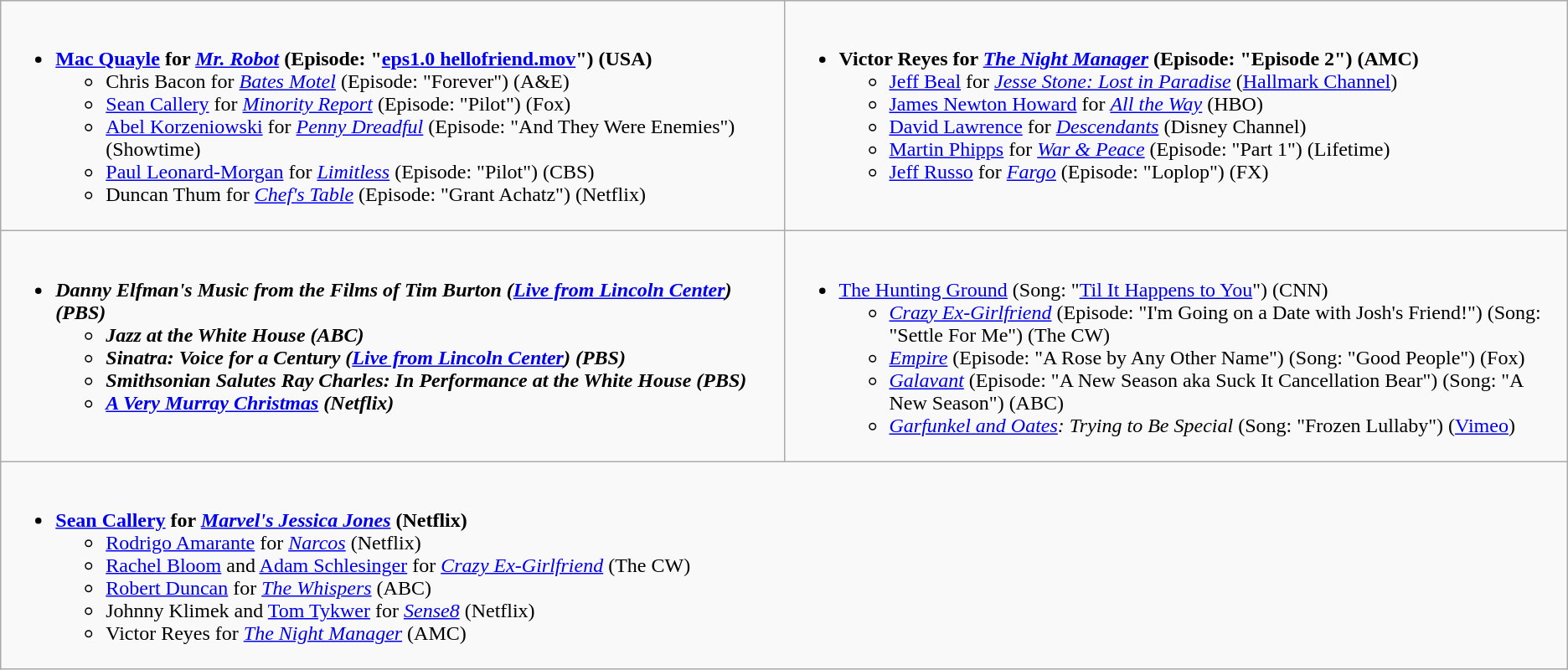<table class="wikitable">
<tr>
<td style="vertical-align:top;" width="50%"><br><ul><li><strong><a href='#'>Mac Quayle</a> for <em><a href='#'>Mr. Robot</a></em> (Episode: "<a href='#'>eps1.0 hellofriend.mov</a>") (USA)</strong><ul><li>Chris Bacon for <em><a href='#'>Bates Motel</a></em> (Episode: "Forever") (A&E)</li><li><a href='#'>Sean Callery</a> for <em><a href='#'>Minority Report</a></em> (Episode: "Pilot") (Fox)</li><li><a href='#'>Abel Korzeniowski</a> for <em><a href='#'>Penny Dreadful</a></em> (Episode: "And They Were Enemies") (Showtime)</li><li><a href='#'>Paul Leonard-Morgan</a> for <em><a href='#'>Limitless</a></em> (Episode: "Pilot") (CBS)</li><li>Duncan Thum for <em><a href='#'>Chef's Table</a></em> (Episode: "Grant Achatz") (Netflix)</li></ul></li></ul></td>
<td style="vertical-align:top;" width="50%"><br><ul><li><strong>Victor Reyes for <em><a href='#'>The Night Manager</a></em> (Episode: "Episode 2") (AMC)</strong><ul><li><a href='#'>Jeff Beal</a> for <em><a href='#'>Jesse Stone: Lost in Paradise</a></em> (<a href='#'>Hallmark Channel</a>)</li><li><a href='#'>James Newton Howard</a> for <em><a href='#'>All the Way</a></em> (HBO)</li><li><a href='#'>David Lawrence</a> for <em><a href='#'>Descendants</a></em> (Disney Channel)</li><li><a href='#'>Martin Phipps</a> for <em><a href='#'>War & Peace</a></em> (Episode: "Part 1") (Lifetime)</li><li><a href='#'>Jeff Russo</a> for <em><a href='#'>Fargo</a></em> (Episode: "Loplop") (FX)</li></ul></li></ul></td>
</tr>
<tr>
<td style="vertical-align:top;" width="50%"><br><ul><li><strong><em>Danny Elfman's Music from the Films of Tim Burton (<a href='#'>Live from Lincoln Center</a>)<em> (PBS)<strong><ul><li></em>Jazz at the White House<em> (ABC)</li><li></em>Sinatra: Voice for a Century (<a href='#'>Live from Lincoln Center</a>)<em> (PBS)</li><li></em>Smithsonian Salutes Ray Charles: In Performance at the White House<em> (PBS)</li><li></em><a href='#'>A Very Murray Christmas</a><em> (Netflix)</li></ul></li></ul></td>
<td style="vertical-align:top;" width="50%"><br><ul><li></em></strong><a href='#'>The Hunting Ground</a></em> (Song: "<a href='#'>Til It Happens to You</a>") (CNN)</strong><ul><li><em><a href='#'>Crazy Ex-Girlfriend</a></em> (Episode: "I'm Going on a Date with Josh's Friend!") (Song: "Settle For Me") (The CW)</li><li><em><a href='#'>Empire</a></em> (Episode: "A Rose by Any Other Name") (Song: "Good People") (Fox)</li><li><em><a href='#'>Galavant</a></em> (Episode: "A New Season aka Suck It Cancellation Bear") (Song: "A New Season") (ABC)</li><li><em><a href='#'>Garfunkel and Oates</a>: Trying to Be Special</em> (Song: "Frozen Lullaby") (<a href='#'>Vimeo</a>)</li></ul></li></ul></td>
</tr>
<tr>
<td style="vertical-align:top;" width="50%" colspan="2"><br><ul><li><strong><a href='#'>Sean Callery</a> for <em><a href='#'>Marvel's Jessica Jones</a></em> (Netflix)</strong><ul><li><a href='#'>Rodrigo Amarante</a> for <em><a href='#'>Narcos</a></em> (Netflix)</li><li><a href='#'>Rachel Bloom</a> and <a href='#'>Adam Schlesinger</a> for <em><a href='#'>Crazy Ex-Girlfriend</a></em> (The CW)</li><li><a href='#'>Robert Duncan</a> for <em><a href='#'>The Whispers</a></em> (ABC)</li><li>Johnny Klimek and <a href='#'>Tom Tykwer</a> for <em><a href='#'>Sense8</a></em> (Netflix)</li><li>Victor Reyes for <em><a href='#'>The Night Manager</a></em> (AMC)</li></ul></li></ul></td>
</tr>
</table>
